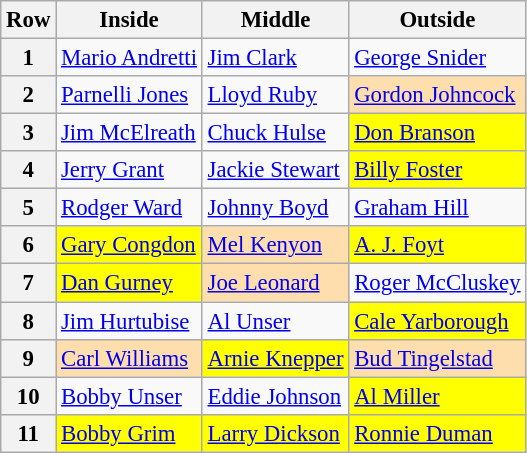<table class="wikitable" style="font-size: 95%;">
<tr>
<th>Row</th>
<th>Inside</th>
<th>Middle</th>
<th>Outside</th>
</tr>
<tr>
<th>1</th>
<td> <a href='#'>Mario Andretti</a></td>
<td> <a href='#'>Jim Clark</a> <strong></strong></td>
<td> <a href='#'>George Snider</a></td>
</tr>
<tr>
<th>2</th>
<td> <a href='#'>Parnelli Jones</a> <strong></strong></td>
<td> <a href='#'>Lloyd Ruby</a></td>
<td style="background:NavajoWhite"> <a href='#'>Gordon Johncock</a></td>
</tr>
<tr>
<th>3</th>
<td> <a href='#'>Jim McElreath</a></td>
<td> <a href='#'>Chuck Hulse</a></td>
<td style="background:yellow"> <a href='#'>Don Branson</a></td>
</tr>
<tr>
<th>4</th>
<td> <a href='#'>Jerry Grant</a></td>
<td> <a href='#'>Jackie Stewart</a> <strong></strong></td>
<td style="background:yellow"> <a href='#'>Billy Foster</a></td>
</tr>
<tr>
<th>5</th>
<td> <a href='#'>Rodger Ward</a> <strong></strong></td>
<td> <a href='#'>Johnny Boyd</a></td>
<td> <a href='#'>Graham Hill</a> <strong></strong></td>
</tr>
<tr>
<th>6</th>
<td style="background:yellow"> <a href='#'>Gary Congdon</a> <strong></strong></td>
<td style="background:NavajoWhite"> <a href='#'>Mel Kenyon</a> <strong></strong></td>
<td style="background:yellow"> <a href='#'>A. J. Foyt</a> <strong></strong></td>
</tr>
<tr>
<th>7</th>
<td style="background:yellow"> <a href='#'>Dan Gurney</a></td>
<td style="background:NavajoWhite"> <a href='#'>Joe Leonard</a></td>
<td> <a href='#'>Roger McCluskey</a></td>
</tr>
<tr>
<th>8</th>
<td> <a href='#'>Jim Hurtubise</a></td>
<td> <a href='#'>Al Unser</a></td>
<td style="background:yellow"> <a href='#'>Cale Yarborough</a> <strong></strong></td>
</tr>
<tr>
<th>9</th>
<td style="background:NavajoWhite"> <a href='#'>Carl Williams</a> <strong></strong></td>
<td style="background:yellow"> <a href='#'>Arnie Knepper</a></td>
<td style="background:NavajoWhite"> <a href='#'>Bud Tingelstad</a></td>
</tr>
<tr>
<th>10</th>
<td> <a href='#'>Bobby Unser</a></td>
<td> <a href='#'>Eddie Johnson</a></td>
<td style="background:yellow"> <a href='#'>Al Miller</a></td>
</tr>
<tr>
<th>11</th>
<td style="background:yellow"> <a href='#'>Bobby Grim</a></td>
<td style="background:yellow"> <a href='#'>Larry Dickson</a> <strong></strong></td>
<td style="background:yellow"> <a href='#'>Ronnie Duman</a></td>
</tr>
</table>
